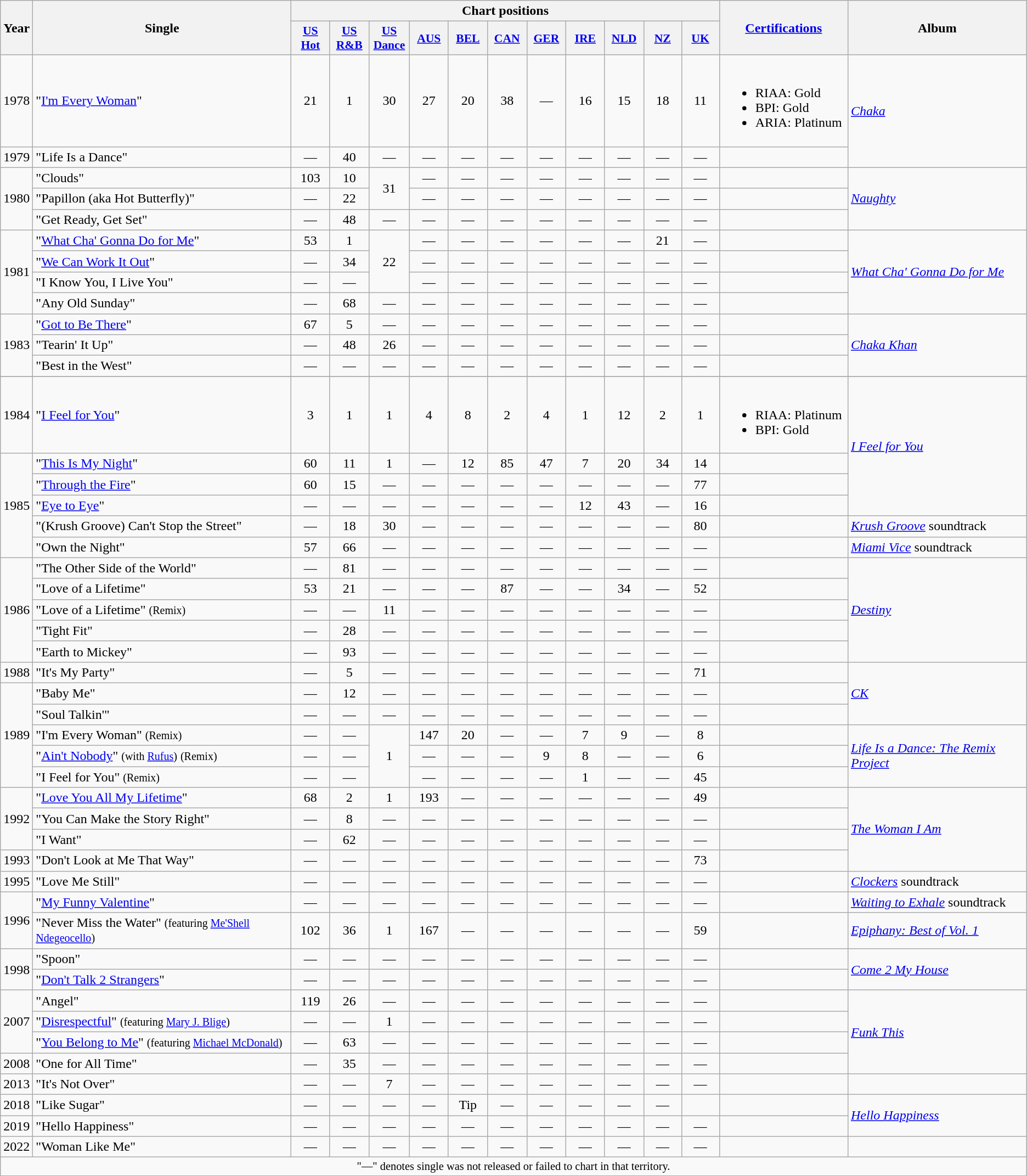<table class="wikitable">
<tr>
<th rowspan="2">Year</th>
<th rowspan="2" style="width:22em;">Single</th>
<th colspan="11">Chart positions</th>
<th rowspan="2" style="width:10em;"><a href='#'>Certifications</a></th>
<th rowspan="2" style="width:15em;">Album</th>
</tr>
<tr>
<th style="width:3em;font-size:90%"><a href='#'>US Hot</a><br></th>
<th style="width:3em;font-size:90%"><a href='#'>US R&B</a><br></th>
<th style="width:3em;font-size:90%"><a href='#'>US Dance</a><br></th>
<th style="width:3em;font-size:90%"><a href='#'>AUS</a><br></th>
<th style="width:3em;font-size:90%"><a href='#'>BEL</a><br></th>
<th style="width:3em;font-size:90%"><a href='#'>CAN</a><br></th>
<th style="width:3em;font-size:90%"><a href='#'>GER</a><br></th>
<th style="width:3em;font-size:90%"><a href='#'>IRE</a><br></th>
<th style="width:3em;font-size:90%"><a href='#'>NLD</a><br></th>
<th style="width:3em;font-size:90%"><a href='#'>NZ</a><br></th>
<th style="width:3em;font-size:90%"><a href='#'>UK</a><br></th>
</tr>
<tr>
<td>1978</td>
<td>"<a href='#'>I'm Every Woman</a>"</td>
<td align="center">21</td>
<td align="center">1</td>
<td align="center">30</td>
<td align="center">27</td>
<td align="center">20</td>
<td align="center">38</td>
<td align="center">—</td>
<td align="center">16</td>
<td align="center">15</td>
<td align="center">18</td>
<td align="center">11</td>
<td><br><ul><li>RIAA: Gold</li><li>BPI: Gold</li><li>ARIA: Platinum</li></ul></td>
<td align="left" rowspan="2"><em><a href='#'>Chaka</a></em></td>
</tr>
<tr>
<td>1979</td>
<td>"Life Is a Dance"</td>
<td align="center">—</td>
<td align="center">40</td>
<td align="center">—</td>
<td align="center">—</td>
<td align="center">—</td>
<td align="center">—</td>
<td align="center">—</td>
<td align="center">—</td>
<td align="center">—</td>
<td align="center">—</td>
<td align="center">—</td>
<td></td>
</tr>
<tr>
<td rowspan="3">1980</td>
<td>"Clouds"</td>
<td align="center">103</td>
<td align="center">10</td>
<td rowspan="2" align="center">31</td>
<td align="center">—</td>
<td align="center">—</td>
<td align="center">—</td>
<td align="center">—</td>
<td align="center">—</td>
<td align="center">—</td>
<td align="center">—</td>
<td align="center">—</td>
<td></td>
<td align="left" rowspan="3"><em><a href='#'>Naughty</a></em></td>
</tr>
<tr>
<td>"Papillon (aka Hot Butterfly)"</td>
<td align="center">—</td>
<td align="center">22</td>
<td align="center">—</td>
<td align="center">—</td>
<td align="center">—</td>
<td align="center">—</td>
<td align="center">—</td>
<td align="center">—</td>
<td align="center">—</td>
<td align="center">—</td>
<td></td>
</tr>
<tr>
<td>"Get Ready, Get Set"</td>
<td align="center">—</td>
<td align="center">48</td>
<td align="center">—</td>
<td align="center">—</td>
<td align="center">—</td>
<td align="center">—</td>
<td align="center">—</td>
<td align="center">—</td>
<td align="center">—</td>
<td align="center">—</td>
<td align="center">—</td>
<td></td>
</tr>
<tr>
<td rowspan="4">1981</td>
<td>"<a href='#'>What Cha' Gonna Do for Me</a>"</td>
<td align="center">53</td>
<td align="center">1</td>
<td rowspan="3" align="center">22</td>
<td align="center">—</td>
<td align="center">—</td>
<td align="center">—</td>
<td align="center">—</td>
<td align="center">—</td>
<td align="center">—</td>
<td align="center">21</td>
<td align="center">—</td>
<td></td>
<td align="left" rowspan="4"><em><a href='#'>What Cha' Gonna Do for Me</a></em></td>
</tr>
<tr>
<td>"<a href='#'>We Can Work It Out</a>"</td>
<td align="center">—</td>
<td align="center">34</td>
<td align="center">—</td>
<td align="center">—</td>
<td align="center">—</td>
<td align="center">—</td>
<td align="center">—</td>
<td align="center">—</td>
<td align="center">—</td>
<td align="center">—</td>
<td></td>
</tr>
<tr>
<td>"I Know You, I Live You"</td>
<td align="center">—</td>
<td align="center">—</td>
<td align="center">—</td>
<td align="center">—</td>
<td align="center">—</td>
<td align="center">—</td>
<td align="center">—</td>
<td align="center">—</td>
<td align="center">—</td>
<td align="center">—</td>
<td></td>
</tr>
<tr>
<td>"Any Old Sunday"</td>
<td align="center">—</td>
<td align="center">68</td>
<td align="center">—</td>
<td align="center">—</td>
<td align="center">—</td>
<td align="center">—</td>
<td align="center">—</td>
<td align="center">—</td>
<td align="center">—</td>
<td align="center">—</td>
<td align="center">—</td>
<td></td>
</tr>
<tr>
<td rowspan="3">1983</td>
<td>"<a href='#'>Got to Be There</a>"</td>
<td align="center">67</td>
<td align="center">5</td>
<td align="center">—</td>
<td align="center">—</td>
<td align="center">—</td>
<td align="center">—</td>
<td align="center">—</td>
<td align="center">—</td>
<td align="center">—</td>
<td align="center">—</td>
<td align="center">—</td>
<td></td>
<td align="left" rowspan="3"><em><a href='#'>Chaka Khan</a></em></td>
</tr>
<tr>
<td>"Tearin' It Up"</td>
<td align="center">—</td>
<td align="center">48</td>
<td align="center">26</td>
<td align="center">—</td>
<td align="center">—</td>
<td align="center">—</td>
<td align="center">—</td>
<td align="center">—</td>
<td align="center">—</td>
<td align="center">—</td>
<td align="center">—</td>
<td></td>
</tr>
<tr>
<td>"Best in the West"</td>
<td align="center">—</td>
<td align="center">—</td>
<td align="center">—</td>
<td align="center">—</td>
<td align="center">—</td>
<td align="center">—</td>
<td align="center">—</td>
<td align="center">—</td>
<td align="center">—</td>
<td align="center">—</td>
<td align="center">—</td>
<td></td>
</tr>
<tr>
</tr>
<tr>
<td>1984</td>
<td>"<a href='#'>I Feel for You</a>"</td>
<td align="center">3</td>
<td align="center">1</td>
<td align="center">1</td>
<td align="center">4</td>
<td align="center">8</td>
<td align="center">2</td>
<td align="center">4</td>
<td align="center">1</td>
<td align="center">12</td>
<td align="center">2</td>
<td align="center">1</td>
<td><br><ul><li>RIAA: Platinum</li><li>BPI: Gold</li></ul></td>
<td align="left" rowspan="4"><em><a href='#'>I Feel for You</a></em></td>
</tr>
<tr>
<td rowspan="5">1985</td>
<td>"<a href='#'>This Is My Night</a>"</td>
<td align="center">60</td>
<td align="center">11</td>
<td align="center">1</td>
<td align="center">—</td>
<td align="center">12</td>
<td align="center">85</td>
<td align="center">47</td>
<td align="center">7</td>
<td align="center">20</td>
<td align="center">34</td>
<td align="center">14</td>
<td></td>
</tr>
<tr>
<td>"<a href='#'>Through the Fire</a>"</td>
<td align="center">60</td>
<td align="center">15</td>
<td align="center">—</td>
<td align="center">—</td>
<td align="center">—</td>
<td align="center">—</td>
<td align="center">—</td>
<td align="center">—</td>
<td align="center">—</td>
<td align="center">—</td>
<td align="center">77</td>
<td></td>
</tr>
<tr>
<td>"<a href='#'>Eye to Eye</a>"</td>
<td align="center">—</td>
<td align="center">—</td>
<td align="center">—</td>
<td align="center">—</td>
<td align="center">—</td>
<td align="center">—</td>
<td align="center">—</td>
<td align="center">12</td>
<td align="center">43</td>
<td align="center">—</td>
<td align="center">16</td>
<td></td>
</tr>
<tr>
<td>"(Krush Groove) Can't Stop the Street"</td>
<td align="center">—</td>
<td align="center">18</td>
<td align="center">30</td>
<td align="center">—</td>
<td align="center">—</td>
<td align="center">—</td>
<td align="center">—</td>
<td align="center">—</td>
<td align="center">—</td>
<td align="center">—</td>
<td align="center">80</td>
<td></td>
<td align="left"><em><a href='#'>Krush Groove</a></em> soundtrack</td>
</tr>
<tr>
<td>"Own the Night"</td>
<td align="center">57</td>
<td align="center">66</td>
<td align="center">—</td>
<td align="center">—</td>
<td align="center">—</td>
<td align="center">—</td>
<td align="center">—</td>
<td align="center">—</td>
<td align="center">—</td>
<td align="center">—</td>
<td align="center">—</td>
<td></td>
<td align="left"><em><a href='#'>Miami Vice</a></em> soundtrack</td>
</tr>
<tr>
<td rowspan="5">1986</td>
<td>"The Other Side of the World"</td>
<td align="center">—</td>
<td align="center">81</td>
<td align="center">—</td>
<td align="center">—</td>
<td align="center">—</td>
<td align="center">—</td>
<td align="center">—</td>
<td align="center">—</td>
<td align="center">—</td>
<td align="center">—</td>
<td align="center">—</td>
<td></td>
<td align="left" rowspan="5"><em><a href='#'>Destiny</a></em></td>
</tr>
<tr>
<td>"Love of a Lifetime"</td>
<td align="center">53</td>
<td align="center">21</td>
<td align="center">—</td>
<td align="center">—</td>
<td align="center">—</td>
<td align="center">87</td>
<td align="center">—</td>
<td align="center">—</td>
<td align="center">34</td>
<td align="center">—</td>
<td align="center">52</td>
<td></td>
</tr>
<tr>
<td>"Love of a Lifetime" <small>(Remix)</small></td>
<td align="center">—</td>
<td align="center">—</td>
<td align="center">11</td>
<td align="center">—</td>
<td align="center">—</td>
<td align="center">—</td>
<td align="center">—</td>
<td align="center">—</td>
<td align="center">—</td>
<td align="center">—</td>
<td align="center">—</td>
<td></td>
</tr>
<tr>
<td>"Tight Fit"</td>
<td align="center">—</td>
<td align="center">28</td>
<td align="center">—</td>
<td align="center">—</td>
<td align="center">—</td>
<td align="center">—</td>
<td align="center">—</td>
<td align="center">—</td>
<td align="center">—</td>
<td align="center">—</td>
<td align="center">—</td>
<td></td>
</tr>
<tr>
<td>"Earth to Mickey"</td>
<td align="center">—</td>
<td align="center">93</td>
<td align="center">—</td>
<td align="center">—</td>
<td align="center">—</td>
<td align="center">—</td>
<td align="center">—</td>
<td align="center">—</td>
<td align="center">—</td>
<td align="center">—</td>
<td align="center">—</td>
<td></td>
</tr>
<tr>
<td>1988</td>
<td>"It's My Party"</td>
<td align="center">—</td>
<td align="center">5</td>
<td align="center">—</td>
<td align="center">—</td>
<td align="center">—</td>
<td align="center">—</td>
<td align="center">—</td>
<td align="center">—</td>
<td align="center">—</td>
<td align="center">—</td>
<td align="center">71</td>
<td></td>
<td align="left" rowspan="3"><em><a href='#'>CK</a></em></td>
</tr>
<tr>
<td rowspan="5">1989</td>
<td>"Baby Me"</td>
<td align="center">—</td>
<td align="center">12</td>
<td align="center">—</td>
<td align="center">—</td>
<td align="center">—</td>
<td align="center">—</td>
<td align="center">—</td>
<td align="center">—</td>
<td align="center">—</td>
<td align="center">—</td>
<td align="center">—</td>
<td></td>
</tr>
<tr>
<td>"Soul Talkin'"</td>
<td align="center">—</td>
<td align="center">—</td>
<td align="center">—</td>
<td align="center">—</td>
<td align="center">—</td>
<td align="center">—</td>
<td align="center">—</td>
<td align="center">—</td>
<td align="center">—</td>
<td align="center">—</td>
<td align="center">—</td>
<td></td>
</tr>
<tr>
<td>"I'm Every Woman" <small>(Remix)</small></td>
<td align="center">—</td>
<td align="center">—</td>
<td rowspan="3" align="center">1</td>
<td align="center">147</td>
<td align="center">20</td>
<td align="center">—</td>
<td align="center">—</td>
<td align="center">7</td>
<td align="center">9</td>
<td align="center">—</td>
<td align="center">8</td>
<td></td>
<td align="left" rowspan="3"><em><a href='#'>Life Is a Dance: The Remix Project</a></em></td>
</tr>
<tr>
<td>"<a href='#'>Ain't Nobody</a>" <small>(with <a href='#'>Rufus</a>)</small> <small>(Remix)</small></td>
<td align="center">—</td>
<td align="center">—</td>
<td align="center">—</td>
<td align="center">—</td>
<td align="center">—</td>
<td align="center">9</td>
<td align="center">8</td>
<td align="center">—</td>
<td align="center">—</td>
<td align="center">6</td>
</tr>
<tr>
<td>"I Feel for You" <small>(Remix)</small></td>
<td align="center">—</td>
<td align="center">—</td>
<td align="center">—</td>
<td align="center">—</td>
<td align="center">—</td>
<td align="center">—</td>
<td align="center">1</td>
<td align="center">—</td>
<td align="center">—</td>
<td align="center">45</td>
<td></td>
</tr>
<tr>
<td rowspan="3">1992</td>
<td>"<a href='#'>Love You All My Lifetime</a>"</td>
<td align="center">68</td>
<td align="center">2</td>
<td align="center">1</td>
<td align="center">193</td>
<td align="center">—</td>
<td align="center">—</td>
<td align="center">—</td>
<td align="center">—</td>
<td align="center">—</td>
<td align="center">—</td>
<td align="center">49</td>
<td></td>
<td align="left" rowspan="4"><em><a href='#'>The Woman I Am</a></em></td>
</tr>
<tr>
<td>"You Can Make the Story Right"</td>
<td align="center">—</td>
<td align="center">8</td>
<td align="center">—</td>
<td align="center">—</td>
<td align="center">—</td>
<td align="center">—</td>
<td align="center">—</td>
<td align="center">—</td>
<td align="center">—</td>
<td align="center">—</td>
<td align="center">—</td>
<td></td>
</tr>
<tr>
<td>"I Want"</td>
<td align="center">—</td>
<td align="center">62</td>
<td align="center">—</td>
<td align="center">—</td>
<td align="center">—</td>
<td align="center">—</td>
<td align="center">—</td>
<td align="center">—</td>
<td align="center">—</td>
<td align="center">—</td>
<td align="center">—</td>
<td></td>
</tr>
<tr>
<td>1993</td>
<td>"Don't Look at Me That Way"</td>
<td align="center">—</td>
<td align="center">—</td>
<td align="center">—</td>
<td align="center">—</td>
<td align="center">—</td>
<td align="center">—</td>
<td align="center">—</td>
<td align="center">—</td>
<td align="center">—</td>
<td align="center">—</td>
<td align="center">73</td>
<td></td>
</tr>
<tr>
<td>1995</td>
<td>"Love Me Still"</td>
<td align="center">—</td>
<td align="center">—</td>
<td align="center">—</td>
<td align="center">—</td>
<td align="center">—</td>
<td align="center">—</td>
<td align="center">—</td>
<td align="center">—</td>
<td align="center">—</td>
<td align="center">—</td>
<td align="center">—</td>
<td></td>
<td align="left"><em><a href='#'>Clockers</a></em> soundtrack</td>
</tr>
<tr>
<td rowspan="2">1996</td>
<td>"<a href='#'>My Funny Valentine</a>"</td>
<td align="center">—</td>
<td align="center">—</td>
<td align="center">—</td>
<td align="center">—</td>
<td align="center">—</td>
<td align="center">—</td>
<td align="center">—</td>
<td align="center">—</td>
<td align="center">—</td>
<td align="center">—</td>
<td align="center">—</td>
<td></td>
<td align="left"><em><a href='#'>Waiting to Exhale</a></em> soundtrack</td>
</tr>
<tr>
<td>"Never Miss the Water" <small>(featuring <a href='#'>Me'Shell Ndegeocello</a>)</small></td>
<td align="center">102</td>
<td align="center">36</td>
<td align="center">1</td>
<td align="center">167</td>
<td align="center">—</td>
<td align="center">—</td>
<td align="center">—</td>
<td align="center">—</td>
<td align="center">—</td>
<td align="center">—</td>
<td align="center">59</td>
<td></td>
<td align="left"><em><a href='#'>Epiphany: Best of Vol. 1</a></em></td>
</tr>
<tr>
<td rowspan="2">1998</td>
<td>"Spoon"</td>
<td align="center">—</td>
<td align="center">—</td>
<td align="center">—</td>
<td align="center">—</td>
<td align="center">—</td>
<td align="center">—</td>
<td align="center">—</td>
<td align="center">—</td>
<td align="center">—</td>
<td align="center">—</td>
<td align="center">—</td>
<td></td>
<td align="left" rowspan="2"><em><a href='#'>Come 2 My House</a></em></td>
</tr>
<tr>
<td>"<a href='#'>Don't Talk 2 Strangers</a>"</td>
<td align="center">—</td>
<td align="center">—</td>
<td align="center">—</td>
<td align="center">—</td>
<td align="center">—</td>
<td align="center">—</td>
<td align="center">—</td>
<td align="center">—</td>
<td align="center">—</td>
<td align="center">—</td>
<td align="center">—</td>
<td></td>
</tr>
<tr>
<td rowspan="3">2007</td>
<td>"Angel"</td>
<td align="center">119</td>
<td align="center">26</td>
<td align="center">—</td>
<td align="center">—</td>
<td align="center">—</td>
<td align="center">—</td>
<td align="center">—</td>
<td align="center">—</td>
<td align="center">—</td>
<td align="center">—</td>
<td align="center">—</td>
<td></td>
<td align="left" rowspan="4"><em><a href='#'>Funk This</a></em></td>
</tr>
<tr>
<td>"<a href='#'>Disrespectful</a>" <small>(featuring <a href='#'>Mary J. Blige</a>)</small></td>
<td align="center">—</td>
<td align="center">—</td>
<td align="center">1</td>
<td align="center">—</td>
<td align="center">—</td>
<td align="center">—</td>
<td align="center">—</td>
<td align="center">—</td>
<td align="center">—</td>
<td align="center">—</td>
<td align="center">—</td>
<td></td>
</tr>
<tr>
<td>"<a href='#'>You Belong to Me</a>" <small>(featuring <a href='#'>Michael McDonald</a>)</small></td>
<td align="center">—</td>
<td align="center">63</td>
<td align="center">—</td>
<td align="center">—</td>
<td align="center">—</td>
<td align="center">—</td>
<td align="center">—</td>
<td align="center">—</td>
<td align="center">—</td>
<td align="center">—</td>
<td align="center">—</td>
<td></td>
</tr>
<tr>
<td>2008</td>
<td>"One for All Time"</td>
<td align="center">—</td>
<td align="center">35</td>
<td align="center">—</td>
<td align="center">—</td>
<td align="center">—</td>
<td align="center">—</td>
<td align="center">—</td>
<td align="center">—</td>
<td align="center">—</td>
<td align="center">—</td>
<td align="center">—</td>
<td></td>
</tr>
<tr>
<td>2013</td>
<td>"It's Not Over"<br></td>
<td align="center">—</td>
<td align="center">—</td>
<td align="center">7</td>
<td align="center">—</td>
<td align="center">—</td>
<td align="center">—</td>
<td align="center">—</td>
<td align="center">—</td>
<td align="center">—</td>
<td align="center">—</td>
<td align="center">—</td>
<td></td>
<td></td>
</tr>
<tr>
<td>2018</td>
<td>"Like Sugar"</td>
<td align="center">—</td>
<td align="center">—</td>
<td align="center">—</td>
<td align="center">—</td>
<td align="center">Tip </td>
<td align="center">—</td>
<td align="center">—</td>
<td align="center">—</td>
<td align="center">—</td>
<td align="center">—</td>
<td align="center"></td>
<td></td>
<td align="left" rowspan="2"><em><a href='#'>Hello Happiness</a></em></td>
</tr>
<tr>
<td>2019</td>
<td>"Hello Happiness"</td>
<td align="center">—</td>
<td align="center">—</td>
<td align="center">—</td>
<td align="center">—</td>
<td align="center">—</td>
<td align="center">—</td>
<td align="center">—</td>
<td align="center">—</td>
<td align="center">—</td>
<td align="center">—</td>
<td align="center">—</td>
<td></td>
</tr>
<tr>
<td>2022</td>
<td>"Woman Like Me"</td>
<td align="center">—</td>
<td align="center">—</td>
<td align="center">—</td>
<td align="center">—</td>
<td align="center">—</td>
<td align="center">—</td>
<td align="center">—</td>
<td align="center">—</td>
<td align="center">—</td>
<td align="center">—</td>
<td align="center">—</td>
<td></td>
<td></td>
</tr>
<tr>
<td align=center colspan=15 style=font-size:85%>"—" denotes single was not released or failed to chart in that territory.</td>
</tr>
</table>
